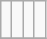<table class="wikitable">
<tr ---->
<td><br></td>
<td><br></td>
<td><br></td>
<td><br></td>
</tr>
<tr --->
</tr>
</table>
